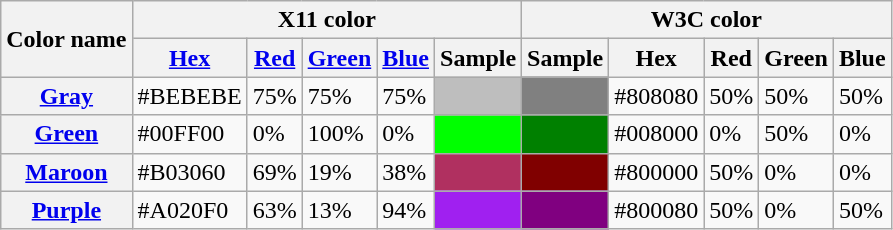<table class="wikitable">
<tr>
<th rowspan="2">Color name</th>
<th colspan="5">X11 color</th>
<th colspan="5">W3C color</th>
</tr>
<tr>
<th><a href='#'>Hex</a></th>
<th><a href='#'>Red</a></th>
<th><a href='#'>Green</a></th>
<th><a href='#'>Blue</a></th>
<th>Sample</th>
<th>Sample</th>
<th>Hex</th>
<th>Red</th>
<th>Green</th>
<th>Blue</th>
</tr>
<tr>
<th><a href='#'>Gray</a></th>
<td>#BEBEBE</td>
<td>75%</td>
<td>75%</td>
<td>75%</td>
<td style="background:#BEBEBE;"> </td>
<td style="background:grey;"> </td>
<td>#808080</td>
<td>50%</td>
<td>50%</td>
<td>50%</td>
</tr>
<tr>
<th><a href='#'>Green</a></th>
<td>#00FF00</td>
<td>0%</td>
<td>100%</td>
<td>0%</td>
<td style="background:#0F0;"> </td>
<td style="background:green;"> </td>
<td>#008000</td>
<td>0%</td>
<td>50%</td>
<td>0%</td>
</tr>
<tr>
<th><a href='#'>Maroon</a></th>
<td>#B03060</td>
<td>69%</td>
<td>19%</td>
<td>38%</td>
<td style="background:#B03060;"> </td>
<td style="background:#800000;"> </td>
<td>#800000</td>
<td>50%</td>
<td>0%</td>
<td>0%</td>
</tr>
<tr>
<th><a href='#'>Purple</a></th>
<td>#A020F0</td>
<td>63%</td>
<td>13%</td>
<td>94%</td>
<td style="background:#A020F0;"> </td>
<td style="background:#800080;"> </td>
<td>#800080</td>
<td>50%</td>
<td>0%</td>
<td>50%</td>
</tr>
</table>
